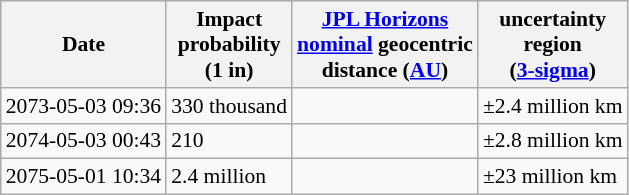<table class="wikitable" style="font-size: 0.9em;">
<tr>
<th>Date</th>
<th class=unsortable>Impact<br>probability<br>(1 in)</th>
<th><a href='#'>JPL Horizons</a><br><a href='#'>nominal</a> geocentric<br>distance (<a href='#'>AU</a>)</th>
<th>uncertainty<br>region<br>(<a href='#'>3-sigma</a>)</th>
</tr>
<tr>
<td>2073-05-03 09:36</td>
<td>330 thousand</td>
<td></td>
<td>±2.4 million km</td>
</tr>
<tr>
<td>2074-05-03 00:43</td>
<td>210</td>
<td></td>
<td>±2.8 million km</td>
</tr>
<tr>
<td>2075-05-01 10:34</td>
<td>2.4 million</td>
<td></td>
<td>±23 million km</td>
</tr>
</table>
